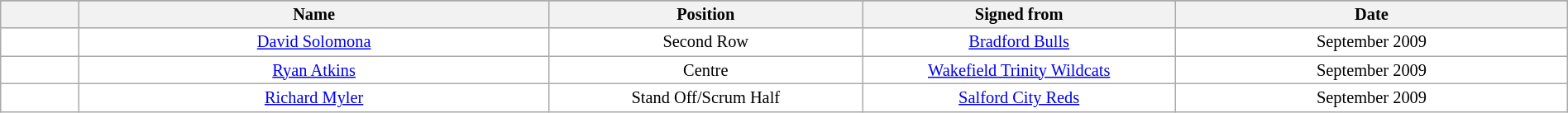<table class="wikitable sortable" width="100%" style="font-size:85%">
<tr bgcolor="#efefef">
</tr>
<tr bgcolor="#efefef">
<th width=5%></th>
<th width=30%>Name</th>
<th !width=30%>Position</th>
<th width=20%>Signed from</th>
<th width=25%>Date</th>
</tr>
<tr bgcolor=#FFFFFF>
<td align=center></td>
<td align=center><a href='#'>David Solomona</a></td>
<td align=center>Second Row</td>
<td align=center> <a href='#'>Bradford Bulls</a></td>
<td align=center>September 2009</td>
</tr>
<tr bgcolor=#FFFFFF>
<td align=center></td>
<td align=center><a href='#'>Ryan Atkins</a></td>
<td align=center>Centre</td>
<td align=center> <a href='#'>Wakefield Trinity Wildcats</a></td>
<td align=center>September 2009</td>
</tr>
<tr bgcolor=#FFFFFF>
<td align=center></td>
<td align=center><a href='#'>Richard Myler</a></td>
<td align=center>Stand Off/Scrum Half</td>
<td align=center> <a href='#'>Salford City Reds</a></td>
<td align=center>September 2009</td>
</tr>
</table>
